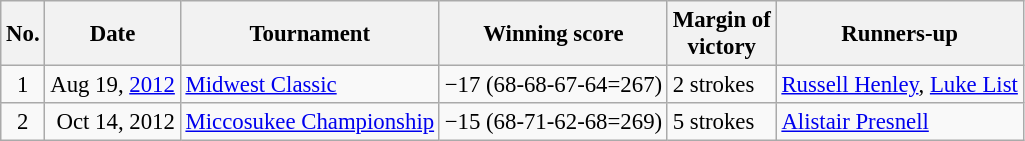<table class="wikitable" style="font-size:95%;">
<tr>
<th>No.</th>
<th>Date</th>
<th>Tournament</th>
<th>Winning score</th>
<th>Margin of<br>victory</th>
<th>Runners-up</th>
</tr>
<tr>
<td align=center>1</td>
<td align=right>Aug 19, <a href='#'>2012</a></td>
<td><a href='#'>Midwest Classic</a></td>
<td>−17 (68-68-67-64=267)</td>
<td>2 strokes</td>
<td> <a href='#'>Russell Henley</a>,  <a href='#'>Luke List</a></td>
</tr>
<tr>
<td align=center>2</td>
<td align=right>Oct 14, 2012</td>
<td><a href='#'>Miccosukee Championship</a></td>
<td>−15 (68-71-62-68=269)</td>
<td>5 strokes</td>
<td> <a href='#'>Alistair Presnell</a></td>
</tr>
</table>
